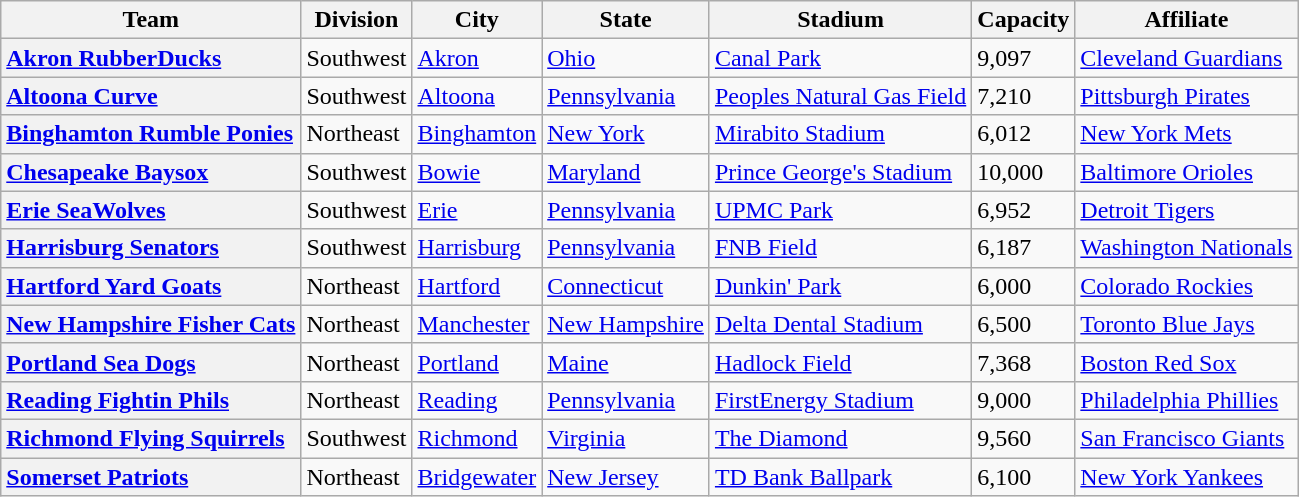<table class="wikitable sortable">
<tr>
<th scope="col">Team</th>
<th scope="col">Division</th>
<th scope="col">City</th>
<th scope="col">State</th>
<th scope="col">Stadium</th>
<th scope="col">Capacity</th>
<th scope="col">Affiliate</th>
</tr>
<tr>
<th scope="row" style="text-align:left"><a href='#'>Akron RubberDucks</a></th>
<td>Southwest</td>
<td><a href='#'>Akron</a></td>
<td><a href='#'>Ohio</a></td>
<td><a href='#'>Canal Park</a></td>
<td>9,097</td>
<td><a href='#'>Cleveland Guardians</a></td>
</tr>
<tr>
<th scope="row" style="text-align:left"><a href='#'>Altoona Curve</a></th>
<td>Southwest</td>
<td><a href='#'>Altoona</a></td>
<td><a href='#'>Pennsylvania</a></td>
<td><a href='#'>Peoples Natural Gas Field</a></td>
<td>7,210</td>
<td><a href='#'>Pittsburgh Pirates</a></td>
</tr>
<tr>
<th scope="row" style="text-align:left"><a href='#'>Binghamton Rumble Ponies</a></th>
<td>Northeast</td>
<td><a href='#'>Binghamton</a></td>
<td><a href='#'>New York</a></td>
<td><a href='#'>Mirabito Stadium</a></td>
<td>6,012</td>
<td><a href='#'>New York Mets</a></td>
</tr>
<tr>
<th scope="row" style="text-align:left"><a href='#'>Chesapeake Baysox</a></th>
<td>Southwest</td>
<td><a href='#'>Bowie</a></td>
<td><a href='#'>Maryland</a></td>
<td><a href='#'>Prince George's Stadium</a></td>
<td>10,000</td>
<td><a href='#'>Baltimore Orioles</a></td>
</tr>
<tr>
<th scope="row" style="text-align:left"><a href='#'>Erie SeaWolves</a></th>
<td>Southwest</td>
<td><a href='#'>Erie</a></td>
<td><a href='#'>Pennsylvania</a></td>
<td><a href='#'>UPMC Park</a></td>
<td>6,952</td>
<td><a href='#'>Detroit Tigers</a></td>
</tr>
<tr>
<th scope="row" style="text-align:left"><a href='#'>Harrisburg Senators</a></th>
<td>Southwest</td>
<td><a href='#'>Harrisburg</a></td>
<td><a href='#'>Pennsylvania</a></td>
<td><a href='#'>FNB Field</a></td>
<td>6,187</td>
<td><a href='#'>Washington Nationals</a></td>
</tr>
<tr>
<th scope="row" style="text-align:left"><a href='#'>Hartford Yard Goats</a></th>
<td>Northeast</td>
<td><a href='#'>Hartford</a></td>
<td><a href='#'>Connecticut</a></td>
<td><a href='#'>Dunkin' Park</a></td>
<td>6,000</td>
<td><a href='#'>Colorado Rockies</a></td>
</tr>
<tr>
<th scope="row" style="text-align:left"><a href='#'>New Hampshire Fisher Cats</a></th>
<td>Northeast</td>
<td><a href='#'>Manchester</a></td>
<td><a href='#'>New Hampshire</a></td>
<td><a href='#'>Delta Dental Stadium</a></td>
<td>6,500</td>
<td><a href='#'>Toronto Blue Jays</a></td>
</tr>
<tr>
<th scope="row" style="text-align:left"><a href='#'>Portland Sea Dogs</a></th>
<td>Northeast</td>
<td><a href='#'>Portland</a></td>
<td><a href='#'>Maine</a></td>
<td><a href='#'>Hadlock Field</a></td>
<td>7,368</td>
<td><a href='#'>Boston Red Sox</a></td>
</tr>
<tr>
<th scope="row" style="text-align:left"><a href='#'>Reading Fightin Phils</a></th>
<td>Northeast</td>
<td><a href='#'>Reading</a></td>
<td><a href='#'>Pennsylvania</a></td>
<td><a href='#'>FirstEnergy Stadium</a></td>
<td>9,000</td>
<td><a href='#'>Philadelphia Phillies</a></td>
</tr>
<tr>
<th scope="row" style="text-align:left"><a href='#'>Richmond Flying Squirrels</a></th>
<td>Southwest</td>
<td><a href='#'>Richmond</a></td>
<td><a href='#'>Virginia</a></td>
<td><a href='#'>The Diamond</a></td>
<td>9,560</td>
<td><a href='#'>San Francisco Giants</a></td>
</tr>
<tr>
<th scope="row" style="text-align:left"><a href='#'>Somerset Patriots</a></th>
<td>Northeast</td>
<td><a href='#'>Bridgewater</a></td>
<td><a href='#'>New Jersey</a></td>
<td><a href='#'>TD Bank Ballpark</a></td>
<td>6,100</td>
<td><a href='#'>New York Yankees</a></td>
</tr>
</table>
